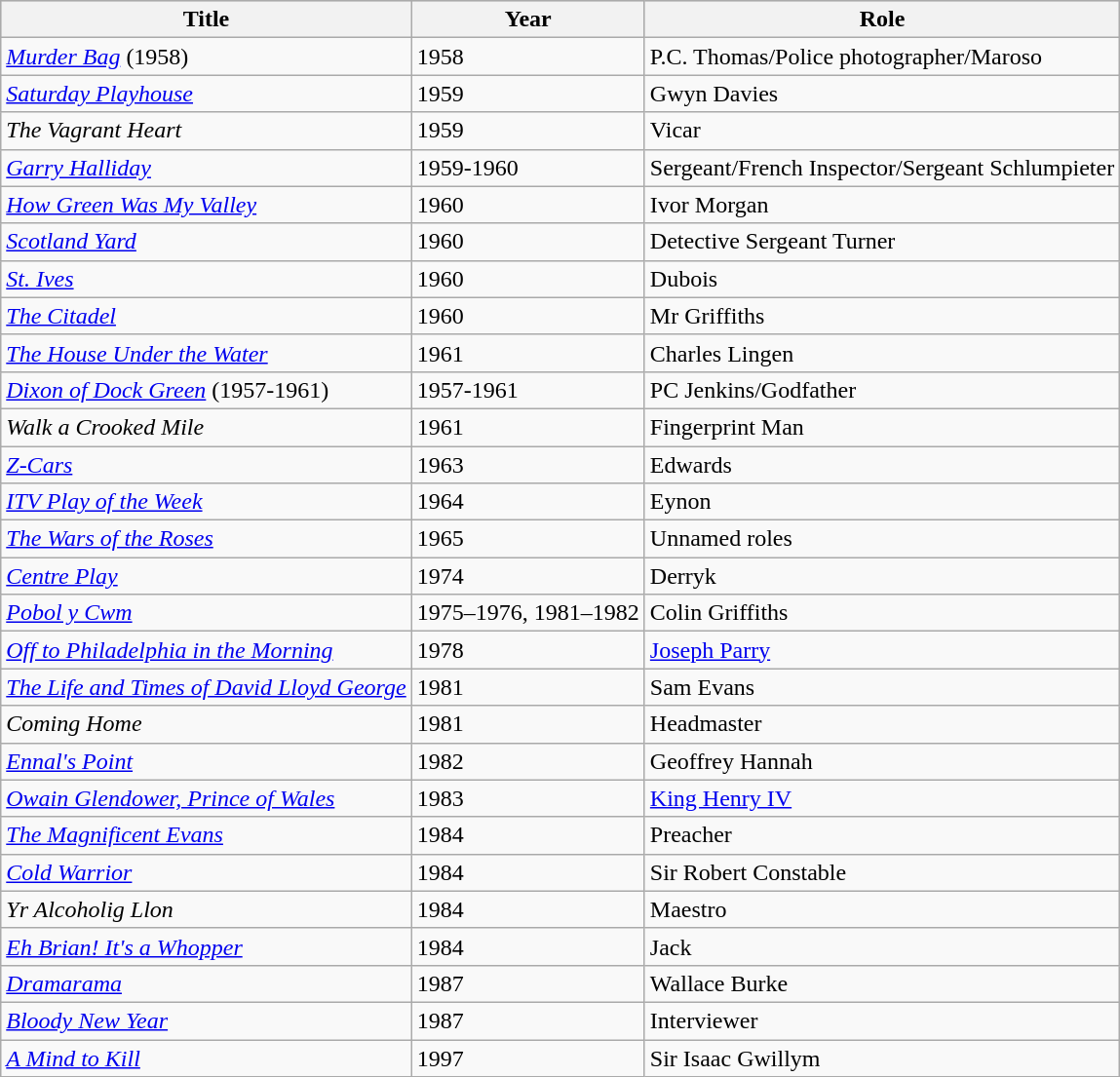<table class="wikitable">
<tr style="background:#ccc; text-align:center;">
<th>Title</th>
<th>Year</th>
<th>Role</th>
</tr>
<tr>
<td><em><a href='#'>Murder Bag</a></em> (1958)</td>
<td>1958</td>
<td>P.C. Thomas/Police photographer/Maroso</td>
</tr>
<tr>
<td><em><a href='#'>Saturday Playhouse</a></em></td>
<td>1959</td>
<td>Gwyn Davies</td>
</tr>
<tr>
<td><em>The Vagrant Heart</em></td>
<td>1959</td>
<td>Vicar</td>
</tr>
<tr>
<td><em><a href='#'>Garry Halliday</a></em></td>
<td>1959-1960</td>
<td>Sergeant/French Inspector/Sergeant Schlumpieter</td>
</tr>
<tr>
<td><em><a href='#'>How Green Was My Valley</a></em></td>
<td>1960</td>
<td>Ivor Morgan</td>
</tr>
<tr>
<td><em><a href='#'>Scotland Yard</a></em></td>
<td>1960</td>
<td>Detective Sergeant Turner</td>
</tr>
<tr>
<td><em><a href='#'>St. Ives</a></em></td>
<td>1960</td>
<td>Dubois</td>
</tr>
<tr>
<td><em><a href='#'>The Citadel</a></em></td>
<td>1960</td>
<td>Mr Griffiths</td>
</tr>
<tr>
<td><em><a href='#'>The House Under the Water</a></em></td>
<td>1961</td>
<td>Charles Lingen</td>
</tr>
<tr>
<td><em><a href='#'>Dixon of Dock Green</a></em> (1957-1961)</td>
<td>1957-1961</td>
<td>PC Jenkins/Godfather</td>
</tr>
<tr>
<td><em>Walk a Crooked Mile</em></td>
<td>1961</td>
<td>Fingerprint Man</td>
</tr>
<tr>
<td><em><a href='#'>Z-Cars</a></em></td>
<td>1963</td>
<td>Edwards</td>
</tr>
<tr>
<td><em><a href='#'>ITV Play of the Week</a></em></td>
<td>1964</td>
<td>Eynon</td>
</tr>
<tr>
<td><em><a href='#'>The Wars of the Roses</a></em></td>
<td>1965</td>
<td>Unnamed roles</td>
</tr>
<tr>
<td><em><a href='#'>Centre Play</a></em></td>
<td>1974</td>
<td>Derryk</td>
</tr>
<tr>
<td><em><a href='#'>Pobol y Cwm</a></em></td>
<td>1975–1976, 1981–1982</td>
<td>Colin Griffiths</td>
</tr>
<tr>
<td><em><a href='#'>Off to Philadelphia in the Morning</a></em></td>
<td>1978</td>
<td><a href='#'>Joseph Parry</a></td>
</tr>
<tr>
<td><em><a href='#'>The Life and Times of David Lloyd George</a></em></td>
<td>1981</td>
<td>Sam Evans</td>
</tr>
<tr>
<td><em>Coming Home</em></td>
<td>1981</td>
<td>Headmaster</td>
</tr>
<tr>
<td><em><a href='#'>Ennal's Point</a></em></td>
<td>1982</td>
<td>Geoffrey Hannah</td>
</tr>
<tr>
<td><em><a href='#'>Owain Glendower, Prince of Wales</a></em></td>
<td>1983</td>
<td><a href='#'>King Henry IV</a></td>
</tr>
<tr>
<td><em><a href='#'>The Magnificent Evans</a></em></td>
<td>1984</td>
<td>Preacher</td>
</tr>
<tr>
<td><em><a href='#'>Cold Warrior</a></em></td>
<td>1984</td>
<td>Sir Robert Constable</td>
</tr>
<tr>
<td><em>Yr Alcoholig Llon</em></td>
<td>1984</td>
<td>Maestro</td>
</tr>
<tr>
<td><em><a href='#'>Eh Brian! It's a Whopper</a></em></td>
<td>1984</td>
<td>Jack</td>
</tr>
<tr>
<td><em><a href='#'>Dramarama</a></em></td>
<td>1987</td>
<td>Wallace Burke</td>
</tr>
<tr>
<td><em><a href='#'>Bloody New Year</a></em></td>
<td>1987</td>
<td>Interviewer</td>
</tr>
<tr>
<td><em><a href='#'>A Mind to Kill</a></em></td>
<td>1997</td>
<td>Sir Isaac Gwillym</td>
</tr>
</table>
